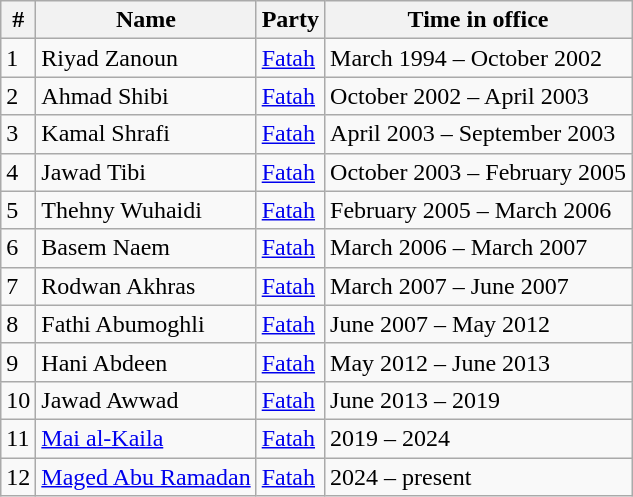<table class="wikitable">
<tr>
<th>#</th>
<th>Name</th>
<th>Party</th>
<th>Time in office</th>
</tr>
<tr bgcolor=>
<td>1</td>
<td>Riyad Zanoun</td>
<td><a href='#'>Fatah</a></td>
<td>March 1994 – October 2002</td>
</tr>
<tr bgcolor=>
<td>2</td>
<td>Ahmad Shibi</td>
<td><a href='#'>Fatah</a></td>
<td>October 2002 – April 2003</td>
</tr>
<tr>
<td>3</td>
<td>Kamal Shrafi</td>
<td><a href='#'>Fatah</a></td>
<td>April 2003 – September 2003</td>
</tr>
<tr>
<td>4</td>
<td>Jawad Tibi</td>
<td><a href='#'>Fatah</a></td>
<td>October 2003 – February 2005</td>
</tr>
<tr>
<td>5</td>
<td>Thehny Wuhaidi</td>
<td><a href='#'>Fatah</a></td>
<td>February 2005 – March 2006</td>
</tr>
<tr>
<td>6</td>
<td>Basem Naem</td>
<td><a href='#'>Fatah</a></td>
<td>March 2006 – March 2007</td>
</tr>
<tr>
<td>7</td>
<td>Rodwan Akhras</td>
<td><a href='#'>Fatah</a></td>
<td>March 2007 – June 2007</td>
</tr>
<tr>
<td>8</td>
<td>Fathi Abumoghli</td>
<td><a href='#'>Fatah</a></td>
<td>June 2007 – May 2012</td>
</tr>
<tr>
<td>9</td>
<td>Hani Abdeen</td>
<td><a href='#'>Fatah</a></td>
<td>May 2012 – June 2013</td>
</tr>
<tr>
<td>10</td>
<td>Jawad Awwad</td>
<td><a href='#'>Fatah</a></td>
<td>June 2013 – 2019</td>
</tr>
<tr>
<td>11</td>
<td><a href='#'>Mai al-Kaila</a></td>
<td><a href='#'>Fatah</a></td>
<td>2019 – 2024</td>
</tr>
<tr>
<td>12</td>
<td><a href='#'>Maged Abu Ramadan</a></td>
<td><a href='#'>Fatah</a></td>
<td>2024 – present</td>
</tr>
</table>
